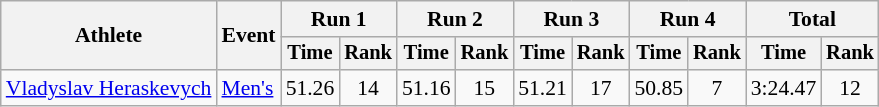<table class="wikitable" style="font-size:90%">
<tr>
<th rowspan="2">Athlete</th>
<th rowspan="2">Event</th>
<th colspan="2">Run 1</th>
<th colspan="2">Run 2</th>
<th colspan="2">Run 3</th>
<th colspan="2">Run 4</th>
<th colspan="2">Total</th>
</tr>
<tr style="font-size:95%">
<th>Time</th>
<th>Rank</th>
<th>Time</th>
<th>Rank</th>
<th>Time</th>
<th>Rank</th>
<th>Time</th>
<th>Rank</th>
<th>Time</th>
<th>Rank</th>
</tr>
<tr align=center>
<td align=left><a href='#'>Vladyslav Heraskevych</a></td>
<td align=left><a href='#'>Men's</a></td>
<td>51.26</td>
<td>14</td>
<td>51.16</td>
<td>15</td>
<td>51.21</td>
<td>17</td>
<td>50.85</td>
<td>7</td>
<td>3:24.47</td>
<td>12</td>
</tr>
</table>
